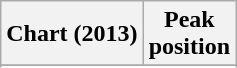<table class="wikitable sortable plainrowheaders" style="text-align:center">
<tr>
<th scope="col">Chart (2013)</th>
<th scope="col">Peak<br>position</th>
</tr>
<tr>
</tr>
<tr>
</tr>
<tr>
</tr>
</table>
